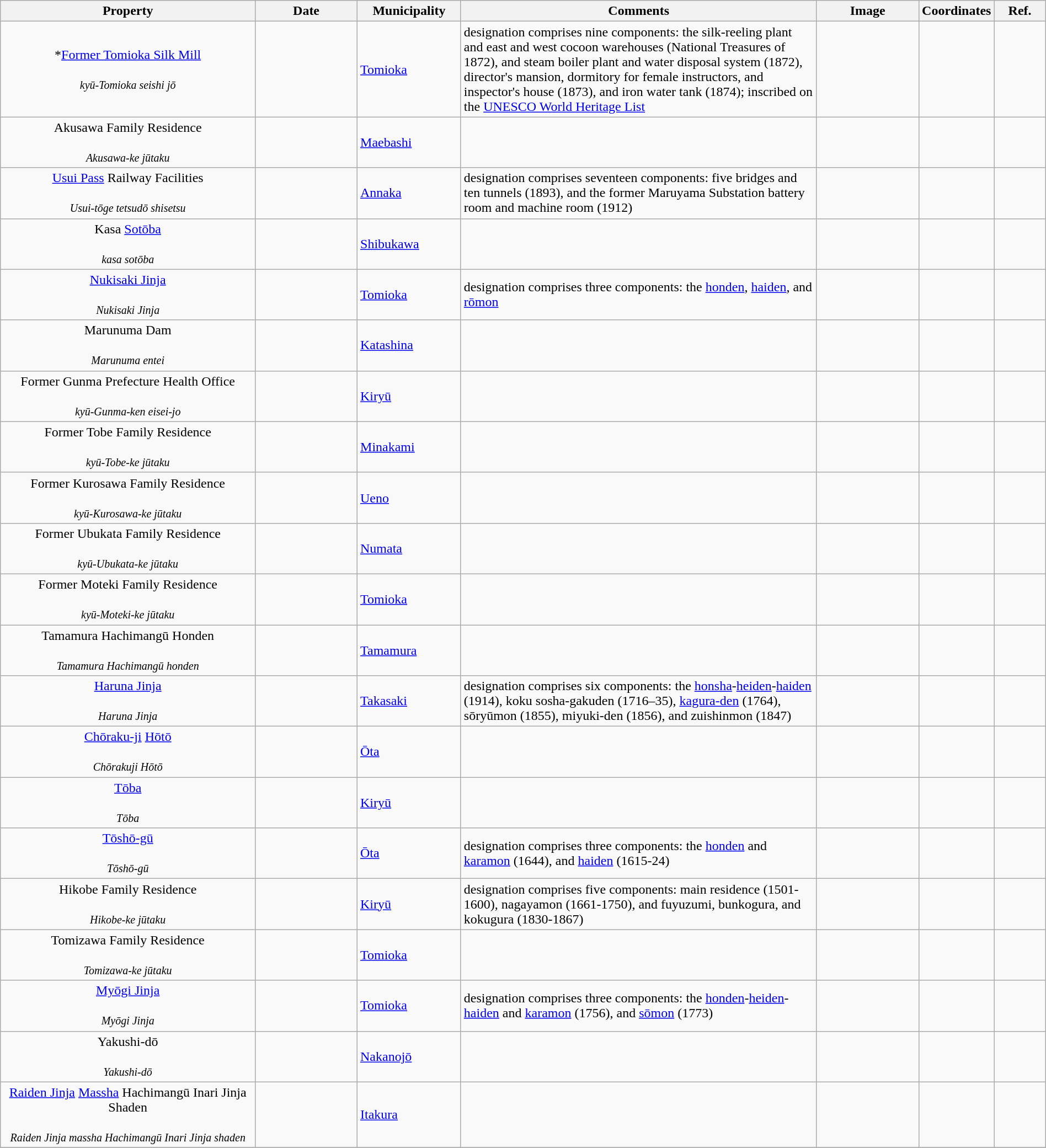<table class="wikitable sortable"  style="width:100%;">
<tr>
<th width="25%" align="left">Property</th>
<th width="10%" align="left" data-sort-type="number">Date</th>
<th width="10%" align="left">Municipality</th>
<th width="35%" align="left" class="unsortable">Comments</th>
<th width="10%" align="left" class="unsortable">Image</th>
<th width="5%" align="left" class="unsortable">Coordinates</th>
<th width="5%" align="left" class="unsortable">Ref.</th>
</tr>
<tr>
<td align="center">*<a href='#'>Former Tomioka Silk Mill</a><br><br><small><em>kyū-Tomioka seishi jō</em></small></td>
<td></td>
<td><a href='#'>Tomioka</a></td>
<td>designation comprises nine components: the silk-reeling plant and east and west cocoon warehouses (National Treasures of 1872), and steam boiler plant and water disposal system (1872), director's mansion, dormitory for female instructors, and inspector's house (1873), and iron water tank (1874); inscribed on the <a href='#'>UNESCO World Heritage List</a></td>
<td>    </td>
<td></td>
<td>        </td>
</tr>
<tr>
<td align="center">Akusawa Family Residence<br><br><small><em>Akusawa-ke jūtaku</em></small></td>
<td></td>
<td><a href='#'>Maebashi</a></td>
<td></td>
<td></td>
<td></td>
<td></td>
</tr>
<tr>
<td align="center"><a href='#'>Usui Pass</a> Railway Facilities<br><br><small><em>Usui-tōge tetsudō shisetsu</em></small></td>
<td></td>
<td><a href='#'>Annaka</a></td>
<td>designation comprises seventeen components: five bridges and ten tunnels (1893), and the former Maruyama Substation battery room and machine room (1912)</td>
<td>  </td>
<td></td>
<td>               <br></td>
</tr>
<tr>
<td align="center">Kasa <a href='#'>Sotōba</a><br><br><small><em>kasa sotōba</em></small></td>
<td></td>
<td><a href='#'>Shibukawa</a></td>
<td></td>
<td></td>
<td></td>
<td></td>
</tr>
<tr>
<td align="center"><a href='#'>Nukisaki Jinja</a><br><br><small><em>Nukisaki Jinja</em></small></td>
<td></td>
<td><a href='#'>Tomioka</a></td>
<td>designation comprises three components: the <a href='#'>honden</a>, <a href='#'>haiden</a>, and <a href='#'>rōmon</a></td>
<td>  </td>
<td></td>
<td>  </td>
</tr>
<tr>
<td align="center">Marunuma Dam<br><br><small><em>Marunuma entei</em></small></td>
<td></td>
<td><a href='#'>Katashina</a></td>
<td></td>
<td></td>
<td></td>
<td></td>
</tr>
<tr>
<td align="center">Former Gunma Prefecture Health Office<br><br><small><em>kyū-Gunma-ken eisei-jo</em></small></td>
<td></td>
<td><a href='#'>Kiryū</a></td>
<td></td>
<td></td>
<td></td>
<td></td>
</tr>
<tr>
<td align="center">Former Tobe Family Residence<br><br><small><em>kyū-Tobe-ke jūtaku</em></small></td>
<td></td>
<td><a href='#'>Minakami</a></td>
<td></td>
<td></td>
<td></td>
<td></td>
</tr>
<tr>
<td align="center">Former Kurosawa Family Residence<br><br><small><em>kyū-Kurosawa-ke jūtaku</em></small></td>
<td></td>
<td><a href='#'>Ueno</a></td>
<td></td>
<td></td>
<td></td>
<td></td>
</tr>
<tr>
<td align="center">Former Ubukata Family Residence<br><br><small><em>kyū-Ubukata-ke jūtaku</em></small></td>
<td></td>
<td><a href='#'>Numata</a></td>
<td></td>
<td></td>
<td></td>
<td></td>
</tr>
<tr>
<td align="center">Former Moteki Family Residence<br><br><small><em>kyū-Moteki-ke jūtaku</em></small></td>
<td></td>
<td><a href='#'>Tomioka</a></td>
<td></td>
<td></td>
<td></td>
<td></td>
</tr>
<tr>
<td align="center">Tamamura Hachimangū Honden<br><br><small><em>Tamamura Hachimangū honden</em></small></td>
<td></td>
<td><a href='#'>Tamamura</a></td>
<td></td>
<td></td>
<td></td>
<td></td>
</tr>
<tr>
<td align="center"><a href='#'>Haruna Jinja</a><br><br><small><em>Haruna Jinja</em></small></td>
<td></td>
<td><a href='#'>Takasaki</a></td>
<td>designation comprises six components: the <a href='#'>honsha</a>-<a href='#'>heiden</a>-<a href='#'>haiden</a> (1914), koku sosha-gakuden (1716–35), <a href='#'>kagura-den</a> (1764), sōryūmon (1855), miyuki-den (1856), and zuishinmon (1847)</td>
<td>     </td>
<td></td>
<td>     </td>
</tr>
<tr>
<td align="center"><a href='#'>Chōraku-ji</a> <a href='#'>Hōtō</a><br><br><small><em>Chōrakuji Hōtō</em></small></td>
<td></td>
<td><a href='#'>Ōta</a></td>
<td></td>
<td></td>
<td></td>
<td></td>
</tr>
<tr>
<td align="center"><a href='#'>Tōba</a><br><br><small><em>Tōba</em></small></td>
<td></td>
<td><a href='#'>Kiryū</a></td>
<td></td>
<td></td>
<td></td>
<td></td>
</tr>
<tr>
<td align="center"><a href='#'>Tōshō-gū</a><br><br><small><em>Tōshō-gū</em></small></td>
<td></td>
<td><a href='#'>Ōta</a></td>
<td>designation comprises three components: the <a href='#'>honden</a> and <a href='#'>karamon</a> (1644), and <a href='#'>haiden</a> (1615-24)</td>
<td></td>
<td></td>
<td>  </td>
</tr>
<tr>
<td align="center">Hikobe Family Residence<br><br><small><em>Hikobe-ke jūtaku</em></small></td>
<td></td>
<td><a href='#'>Kiryū</a></td>
<td>designation comprises five components: main residence (1501-1600), nagayamon (1661-1750), and fuyuzumi, bunkogura, and kokugura (1830-1867)</td>
<td></td>
<td></td>
<td>    </td>
</tr>
<tr>
<td align="center">Tomizawa Family Residence<br><br><small><em>Tomizawa-ke jūtaku</em></small></td>
<td></td>
<td><a href='#'>Tomioka</a></td>
<td></td>
<td></td>
<td></td>
<td></td>
</tr>
<tr>
<td align="center"><a href='#'>Myōgi Jinja</a><br><br><small><em>Myōgi Jinja</em></small></td>
<td></td>
<td><a href='#'>Tomioka</a></td>
<td>designation comprises three components: the <a href='#'>honden</a>-<a href='#'>heiden</a>-<a href='#'>haiden</a> and <a href='#'>karamon</a> (1756), and <a href='#'>sōmon</a> (1773)</td>
<td>  </td>
<td></td>
<td>  </td>
</tr>
<tr>
<td align="center">Yakushi-dō<br><br><small><em>Yakushi-dō</em></small></td>
<td></td>
<td><a href='#'>Nakanojō</a></td>
<td></td>
<td></td>
<td></td>
<td></td>
</tr>
<tr>
<td align="center"><a href='#'>Raiden Jinja</a> <a href='#'>Massha</a> Hachimangū Inari Jinja Shaden<br><br><small><em>Raiden Jinja massha Hachimangū Inari Jinja shaden</em></small></td>
<td></td>
<td><a href='#'>Itakura</a></td>
<td></td>
<td></td>
<td></td>
<td></td>
</tr>
<tr>
</tr>
</table>
